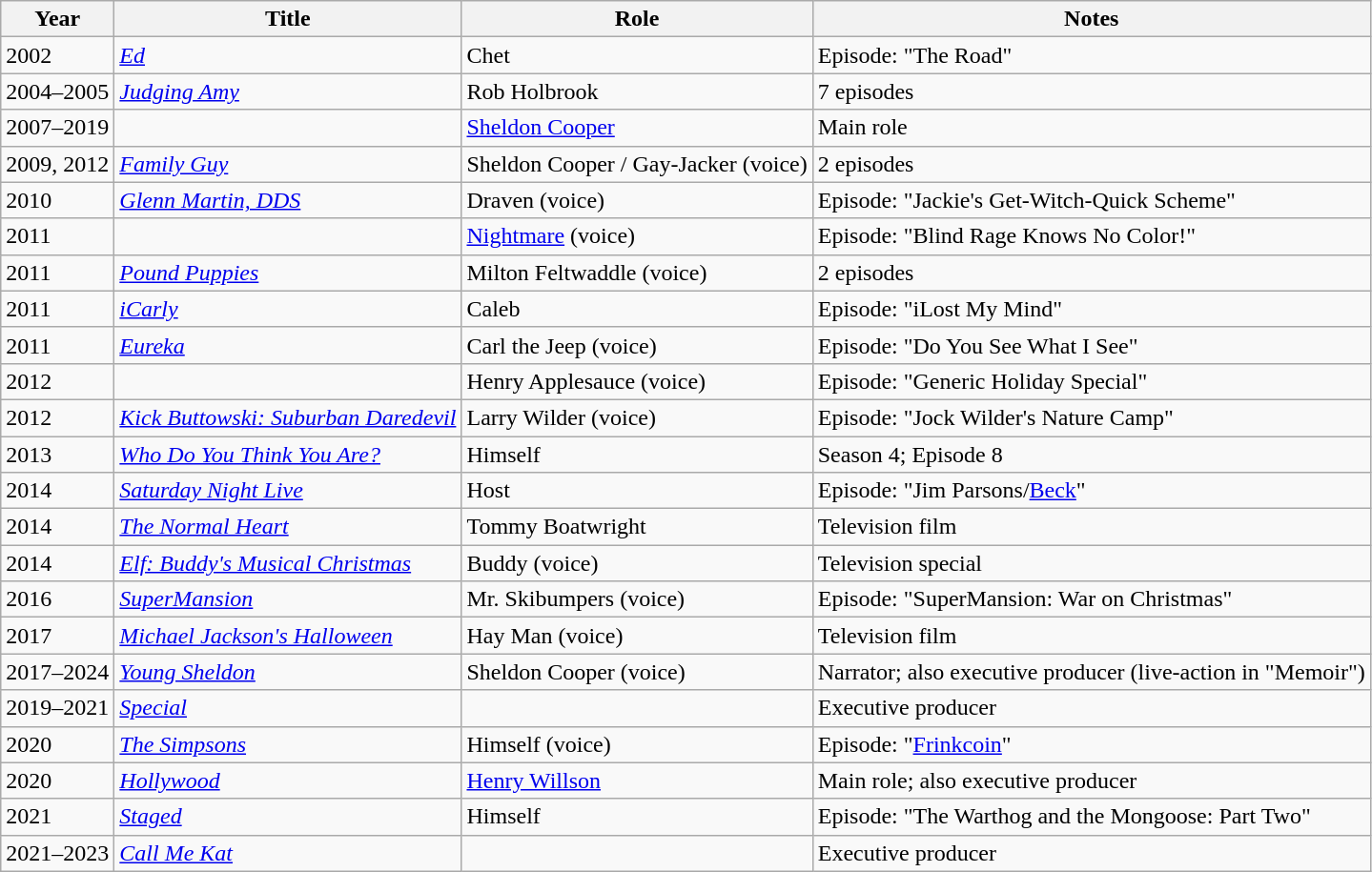<table class="wikitable sortable">
<tr>
<th>Year</th>
<th>Title</th>
<th>Role</th>
<th>Notes</th>
</tr>
<tr>
<td>2002</td>
<td><em><a href='#'>Ed</a></em></td>
<td>Chet</td>
<td>Episode: "The Road"</td>
</tr>
<tr>
<td>2004–2005</td>
<td><em><a href='#'>Judging Amy</a></em></td>
<td>Rob Holbrook</td>
<td>7 episodes</td>
</tr>
<tr>
<td>2007–2019</td>
<td><em></em></td>
<td><a href='#'>Sheldon Cooper</a></td>
<td>Main role</td>
</tr>
<tr>
<td>2009, 2012</td>
<td><em><a href='#'>Family Guy</a></em></td>
<td>Sheldon Cooper / Gay-Jacker (voice)</td>
<td>2 episodes</td>
</tr>
<tr>
<td>2010</td>
<td><em><a href='#'>Glenn Martin, DDS</a></em></td>
<td>Draven (voice)</td>
<td>Episode: "Jackie's Get-Witch-Quick Scheme"</td>
</tr>
<tr>
<td>2011</td>
<td><em></em></td>
<td><a href='#'>Nightmare</a> (voice)</td>
<td>Episode: "Blind Rage Knows No Color!"</td>
</tr>
<tr>
<td>2011</td>
<td><em><a href='#'>Pound Puppies</a></em></td>
<td>Milton Feltwaddle (voice)</td>
<td>2 episodes</td>
</tr>
<tr>
<td>2011</td>
<td><em><a href='#'>iCarly</a></em></td>
<td>Caleb</td>
<td>Episode: "iLost My Mind"</td>
</tr>
<tr>
<td>2011</td>
<td><em><a href='#'>Eureka</a></em></td>
<td>Carl the Jeep (voice)</td>
<td>Episode: "Do You See What I See"</td>
</tr>
<tr>
<td>2012</td>
<td><em></em></td>
<td>Henry Applesauce (voice)</td>
<td>Episode: "Generic Holiday Special"</td>
</tr>
<tr>
<td>2012</td>
<td><em><a href='#'>Kick Buttowski: Suburban Daredevil</a></em></td>
<td>Larry Wilder (voice)</td>
<td>Episode: "Jock Wilder's Nature Camp"</td>
</tr>
<tr>
<td>2013</td>
<td><em><a href='#'>Who Do You Think You Are?</a></em></td>
<td>Himself</td>
<td>Season 4; Episode 8</td>
</tr>
<tr>
<td>2014</td>
<td><em><a href='#'>Saturday Night Live</a></em></td>
<td>Host</td>
<td>Episode: "Jim Parsons/<a href='#'>Beck</a>"</td>
</tr>
<tr>
<td>2014</td>
<td><em><a href='#'>The Normal Heart</a></em></td>
<td>Tommy Boatwright</td>
<td>Television film</td>
</tr>
<tr>
<td>2014</td>
<td><em><a href='#'>Elf: Buddy's Musical Christmas</a></em></td>
<td>Buddy (voice)</td>
<td>Television special</td>
</tr>
<tr>
<td>2016</td>
<td><em><a href='#'>SuperMansion</a></em></td>
<td>Mr. Skibumpers (voice)</td>
<td>Episode: "SuperMansion: War on Christmas"</td>
</tr>
<tr>
<td>2017</td>
<td><em><a href='#'>Michael Jackson's Halloween</a></em></td>
<td>Hay Man (voice)</td>
<td>Television film</td>
</tr>
<tr>
<td>2017–2024</td>
<td><em><a href='#'>Young Sheldon</a></em></td>
<td>Sheldon Cooper (voice)</td>
<td>Narrator; also executive producer (live-action in "Memoir")</td>
</tr>
<tr>
<td>2019–2021</td>
<td><em><a href='#'>Special</a></em></td>
<td></td>
<td>Executive producer</td>
</tr>
<tr>
<td>2020</td>
<td><em><a href='#'>The Simpsons</a></em></td>
<td>Himself (voice)</td>
<td>Episode: "<a href='#'>Frinkcoin</a>"</td>
</tr>
<tr>
<td>2020</td>
<td><em><a href='#'>Hollywood</a></em></td>
<td><a href='#'>Henry Willson</a></td>
<td>Main role; also executive producer</td>
</tr>
<tr>
<td>2021</td>
<td><em><a href='#'>Staged</a></em></td>
<td>Himself</td>
<td>Episode: "The Warthog and the Mongoose: Part Two"</td>
</tr>
<tr>
<td>2021–2023</td>
<td><em><a href='#'>Call Me Kat</a></em></td>
<td></td>
<td>Executive producer</td>
</tr>
</table>
